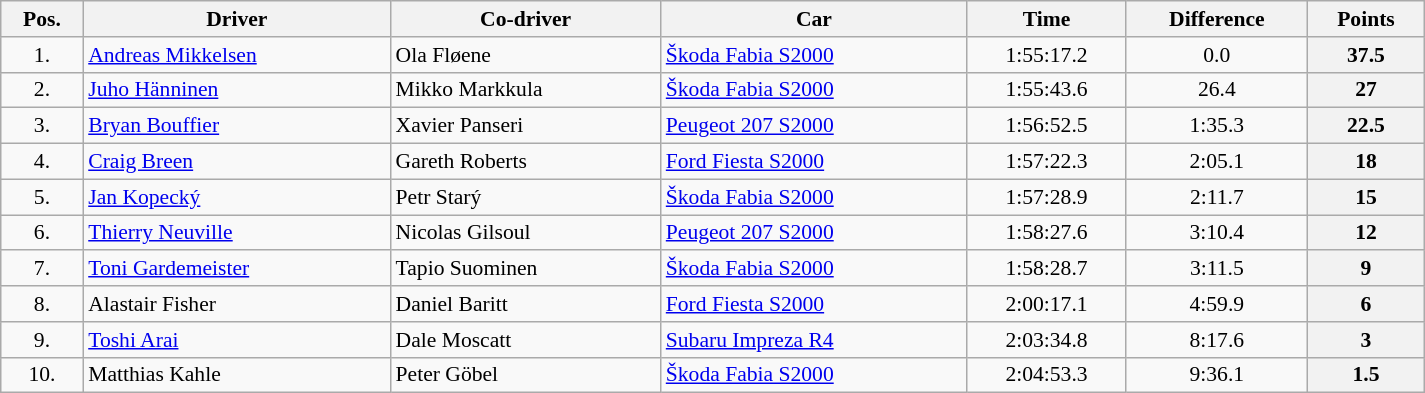<table class="wikitable" width="100%" style="text-align: center; font-size: 90%; max-width: 950px;">
<tr>
<th>Pos.</th>
<th>Driver</th>
<th>Co-driver</th>
<th>Car</th>
<th>Time</th>
<th>Difference</th>
<th>Points</th>
</tr>
<tr>
<td>1.</td>
<td align="left"> <a href='#'>Andreas Mikkelsen</a></td>
<td align="left"> Ola Fløene</td>
<td align="left"><a href='#'>Škoda Fabia S2000</a></td>
<td>1:55:17.2</td>
<td>0.0</td>
<th>37.5</th>
</tr>
<tr>
<td>2.</td>
<td align="left"> <a href='#'>Juho Hänninen</a></td>
<td align="left"> Mikko Markkula</td>
<td align="left"><a href='#'>Škoda Fabia S2000</a></td>
<td>1:55:43.6</td>
<td>26.4</td>
<th>27</th>
</tr>
<tr>
<td>3.</td>
<td align="left"> <a href='#'>Bryan Bouffier</a></td>
<td align="left"> Xavier Panseri</td>
<td align="left"><a href='#'>Peugeot 207 S2000</a></td>
<td>1:56:52.5</td>
<td>1:35.3</td>
<th>22.5</th>
</tr>
<tr>
<td>4.</td>
<td align="left"> <a href='#'>Craig Breen</a></td>
<td align="left"> Gareth Roberts</td>
<td align="left"><a href='#'>Ford Fiesta S2000</a></td>
<td>1:57:22.3</td>
<td>2:05.1</td>
<th>18</th>
</tr>
<tr>
<td>5.</td>
<td align="left"> <a href='#'>Jan Kopecký</a></td>
<td align="left"> Petr Starý</td>
<td align="left"><a href='#'>Škoda Fabia S2000</a></td>
<td>1:57:28.9</td>
<td>2:11.7</td>
<th>15</th>
</tr>
<tr>
<td>6.</td>
<td align="left"> <a href='#'>Thierry Neuville</a></td>
<td align="left"> Nicolas Gilsoul</td>
<td align="left"><a href='#'>Peugeot 207 S2000</a></td>
<td>1:58:27.6</td>
<td>3:10.4</td>
<th>12</th>
</tr>
<tr>
<td>7.</td>
<td align="left"> <a href='#'>Toni Gardemeister</a></td>
<td align="left"> Tapio Suominen</td>
<td align="left"><a href='#'>Škoda Fabia S2000</a></td>
<td>1:58:28.7</td>
<td>3:11.5</td>
<th>9</th>
</tr>
<tr>
<td>8.</td>
<td align="left"> Alastair Fisher</td>
<td align="left"> Daniel Baritt</td>
<td align="left"><a href='#'>Ford Fiesta S2000</a></td>
<td>2:00:17.1</td>
<td>4:59.9</td>
<th>6</th>
</tr>
<tr>
<td>9.</td>
<td align="left"> <a href='#'>Toshi Arai</a></td>
<td align="left"> Dale Moscatt</td>
<td align="left"><a href='#'>Subaru Impreza R4</a></td>
<td>2:03:34.8</td>
<td>8:17.6</td>
<th>3</th>
</tr>
<tr>
<td>10.</td>
<td align="left"> Matthias Kahle</td>
<td align="left"> Peter Göbel</td>
<td align="left"><a href='#'>Škoda Fabia S2000</a></td>
<td>2:04:53.3</td>
<td>9:36.1</td>
<th>1.5</th>
</tr>
</table>
